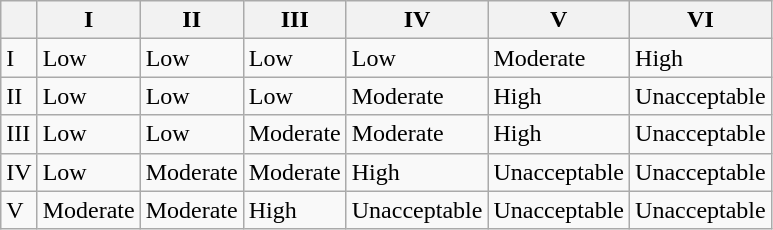<table class="wikitable">
<tr>
<th></th>
<th>I</th>
<th>II</th>
<th>III</th>
<th>IV</th>
<th>V</th>
<th>VI</th>
</tr>
<tr>
<td>I</td>
<td>Low</td>
<td>Low</td>
<td>Low</td>
<td>Low</td>
<td>Moderate</td>
<td>High</td>
</tr>
<tr>
<td>II</td>
<td>Low</td>
<td>Low</td>
<td>Low</td>
<td>Moderate</td>
<td>High</td>
<td>Unacceptable</td>
</tr>
<tr>
<td>III</td>
<td>Low</td>
<td>Low</td>
<td>Moderate</td>
<td>Moderate</td>
<td>High</td>
<td>Unacceptable</td>
</tr>
<tr>
<td>IV</td>
<td>Low</td>
<td>Moderate</td>
<td>Moderate</td>
<td>High</td>
<td>Unacceptable</td>
<td>Unacceptable</td>
</tr>
<tr>
<td>V</td>
<td>Moderate</td>
<td>Moderate</td>
<td>High</td>
<td>Unacceptable</td>
<td>Unacceptable</td>
<td>Unacceptable</td>
</tr>
</table>
